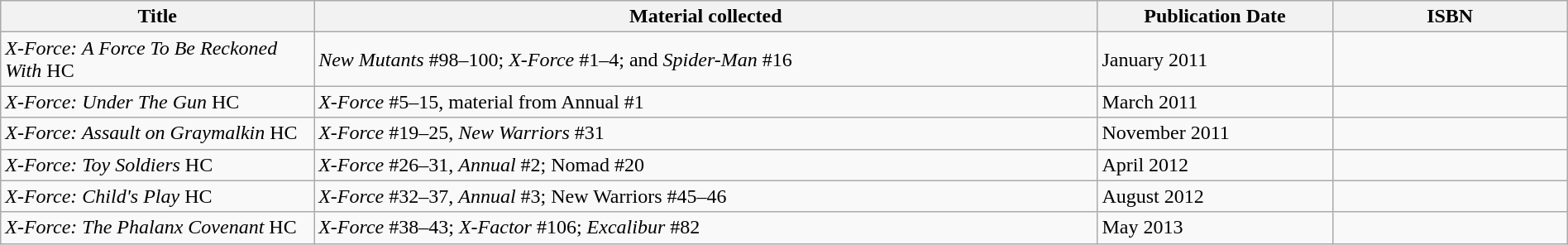<table class="wikitable" style="text-align:left;" width="100%">
<tr>
<th width="20%">Title</th>
<th width="50%">Material collected</th>
<th width="15%">Publication Date</th>
<th width="15%">ISBN</th>
</tr>
<tr>
<td><em>X-Force: A Force To Be Reckoned With</em> HC</td>
<td><em>New Mutants</em> #98–100; <em>X-Force</em> #1–4; and <em>Spider-Man</em> #16</td>
<td>January 2011</td>
<td></td>
</tr>
<tr>
<td><em>X-Force: Under The Gun</em> HC</td>
<td><em>X-Force</em> #5–15, material from Annual #1</td>
<td>March 2011</td>
<td></td>
</tr>
<tr>
<td><em>X-Force: Assault on Graymalkin</em> HC</td>
<td><em>X-Force</em> #19–25, <em>New Warriors</em> #31</td>
<td>November 2011</td>
<td></td>
</tr>
<tr>
<td><em>X-Force: Toy Soldiers</em> HC</td>
<td><em>X-Force</em> #26–31, <em>Annual</em> #2; Nomad #20</td>
<td>April 2012</td>
<td></td>
</tr>
<tr>
<td><em>X-Force: Child's Play</em> HC</td>
<td><em>X-Force</em> #32–37, <em>Annual</em> #3; New Warriors #45–46</td>
<td>August 2012</td>
<td></td>
</tr>
<tr>
<td><em>X-Force: The Phalanx Covenant</em> HC</td>
<td><em>X-Force</em> #38–43; <em>X-Factor</em> #106; <em>Excalibur</em> #82</td>
<td>May 2013</td>
<td></td>
</tr>
</table>
